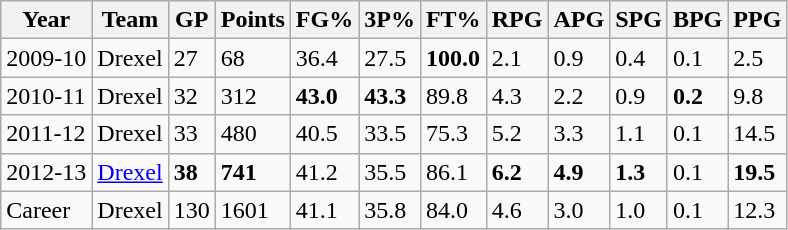<table class="wikitable">
<tr>
<th>Year</th>
<th>Team</th>
<th>GP</th>
<th>Points</th>
<th>FG%</th>
<th>3P%</th>
<th>FT%</th>
<th>RPG</th>
<th>APG</th>
<th>SPG</th>
<th>BPG</th>
<th>PPG</th>
</tr>
<tr>
<td>2009-10</td>
<td>Drexel</td>
<td>27</td>
<td>68</td>
<td>36.4</td>
<td>27.5</td>
<td><strong>100.0</strong></td>
<td>2.1</td>
<td>0.9</td>
<td>0.4</td>
<td>0.1</td>
<td>2.5</td>
</tr>
<tr>
<td>2010-11</td>
<td>Drexel</td>
<td>32</td>
<td>312</td>
<td><strong>43.0</strong></td>
<td><strong>43.3</strong></td>
<td>89.8</td>
<td>4.3</td>
<td>2.2</td>
<td>0.9</td>
<td><strong>0.2</strong></td>
<td>9.8</td>
</tr>
<tr>
<td>2011-12</td>
<td>Drexel</td>
<td>33</td>
<td>480</td>
<td>40.5</td>
<td>33.5</td>
<td>75.3</td>
<td>5.2</td>
<td>3.3</td>
<td>1.1</td>
<td>0.1</td>
<td>14.5</td>
</tr>
<tr>
<td>2012-13</td>
<td><a href='#'>Drexel</a></td>
<td><strong>38</strong></td>
<td><strong>741</strong></td>
<td>41.2</td>
<td>35.5</td>
<td>86.1</td>
<td><strong>6.2</strong></td>
<td><strong>4.9</strong></td>
<td><strong>1.3</strong></td>
<td>0.1</td>
<td><strong>19.5</strong></td>
</tr>
<tr>
<td>Career</td>
<td>Drexel</td>
<td>130</td>
<td>1601</td>
<td>41.1</td>
<td>35.8</td>
<td>84.0</td>
<td>4.6</td>
<td>3.0</td>
<td>1.0</td>
<td>0.1</td>
<td>12.3</td>
</tr>
</table>
